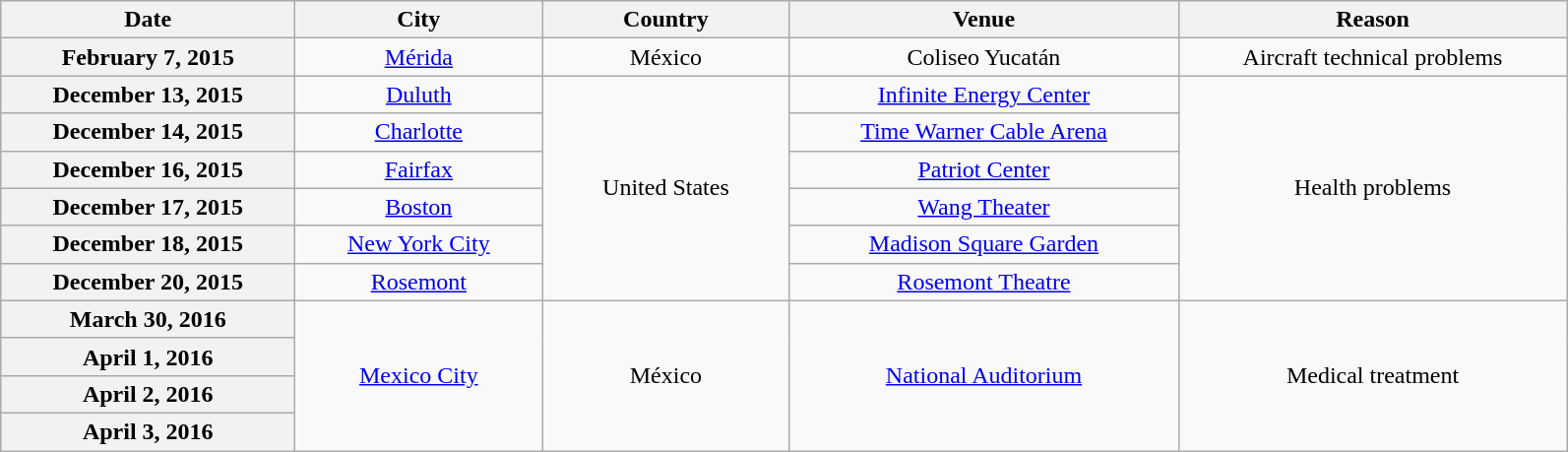<table class="wikitable plainrowheaders" style="text-align:center;">
<tr>
<th scope="col" style="width:12em;">Date</th>
<th scope="col" style="width:10em;">City</th>
<th scope="col" style="width:10em;">Country</th>
<th scope="col" style="width:16em;">Venue</th>
<th scope="col" style="width:16em;">Reason</th>
</tr>
<tr>
<th scope="row" style="text-align:center;">February 7, 2015</th>
<td><a href='#'>Mérida</a></td>
<td>México</td>
<td>Coliseo Yucatán</td>
<td>Aircraft technical problems</td>
</tr>
<tr>
<th scope="row" style="text-align:center;">December 13, 2015</th>
<td><a href='#'>Duluth</a></td>
<td rowspan="6">United States</td>
<td><a href='#'>Infinite Energy Center</a></td>
<td rowspan="6">Health problems</td>
</tr>
<tr>
<th scope="row" style="text-align:center;">December 14, 2015</th>
<td><a href='#'>Charlotte</a></td>
<td><a href='#'>Time Warner Cable Arena</a></td>
</tr>
<tr>
<th scope="row" style="text-align:center;">December 16, 2015</th>
<td><a href='#'>Fairfax</a></td>
<td><a href='#'>Patriot Center</a></td>
</tr>
<tr>
<th scope="row" style="text-align:center;">December 17, 2015</th>
<td><a href='#'>Boston</a></td>
<td><a href='#'>Wang Theater</a></td>
</tr>
<tr>
<th scope="row" style="text-align:center;">December 18, 2015</th>
<td><a href='#'>New York City</a></td>
<td><a href='#'>Madison Square Garden</a></td>
</tr>
<tr>
<th scope="row" style="text-align:center;">December 20, 2015</th>
<td><a href='#'>Rosemont</a></td>
<td><a href='#'>Rosemont Theatre</a></td>
</tr>
<tr>
<th scope="row" style="text-align:center;">March 30, 2016</th>
<td rowspan="4"><a href='#'>Mexico City</a></td>
<td rowspan="4">México</td>
<td rowspan="4"><a href='#'>National Auditorium</a></td>
<td rowspan="4">Medical treatment</td>
</tr>
<tr>
<th scope="row" style="text-align:center;">April 1, 2016</th>
</tr>
<tr>
<th scope="row" style="text-align:center;">April 2, 2016</th>
</tr>
<tr>
<th scope="row" style="text-align:center;">April 3, 2016</th>
</tr>
</table>
